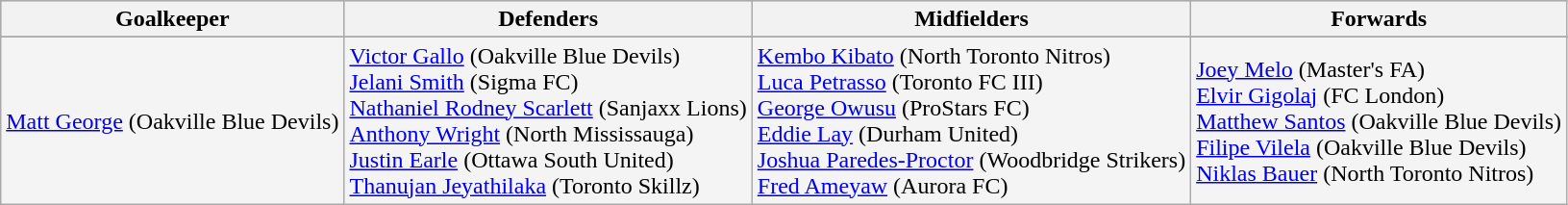<table class="wikitable">
<tr style="background:#cccccc;">
<th>Goalkeeper</th>
<th>Defenders</th>
<th>Midfielders</th>
<th>Forwards</th>
</tr>
<tr>
</tr>
<tr style="background:#f4f4f4;">
<td><a href='#'>Matt George</a> (Oakville Blue Devils)</td>
<td><a href='#'>Victor Gallo</a> (Oakville Blue Devils)<br><a href='#'>Jelani Smith</a> (Sigma FC)<br><a href='#'>Nathaniel Rodney Scarlett</a> (Sanjaxx Lions)<br><a href='#'>Anthony Wright</a> (North Mississauga)<br><a href='#'>Justin Earle</a> (Ottawa South United)<br><a href='#'>Thanujan Jeyathilaka</a> (Toronto Skillz)</td>
<td><a href='#'>Kembo Kibato</a> (North Toronto Nitros)<br><a href='#'>Luca Petrasso</a> (Toronto FC III)<br><a href='#'>George Owusu</a> (ProStars FC)<br><a href='#'>Eddie Lay</a> (Durham United)<br><a href='#'>Joshua Paredes-Proctor</a> (Woodbridge Strikers)<br><a href='#'>Fred Ameyaw</a> (Aurora FC)</td>
<td><a href='#'>Joey Melo</a> (Master's FA)<br><a href='#'>Elvir Gigolaj</a> (FC London)<br><a href='#'>Matthew Santos</a> (Oakville Blue Devils)<br><a href='#'>Filipe Vilela</a> (Oakville Blue Devils)<br><a href='#'>Niklas Bauer</a> (North Toronto Nitros)</td>
</tr>
</table>
